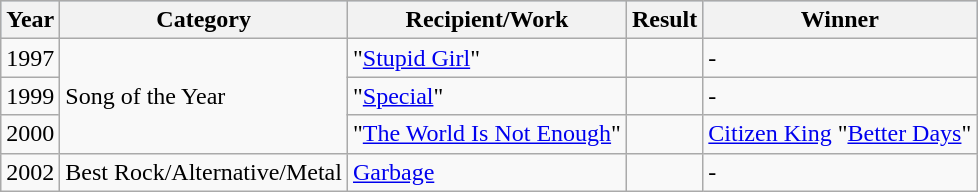<table class="wikitable">
<tr style="background:#b0c4de; text-align:center;">
<th>Year</th>
<th>Category</th>
<th>Recipient/Work</th>
<th>Result</th>
<th>Winner</th>
</tr>
<tr>
<td>1997</td>
<td rowspan="3">Song of the Year</td>
<td>"<a href='#'>Stupid Girl</a>"</td>
<td></td>
<td>-</td>
</tr>
<tr>
<td>1999</td>
<td>"<a href='#'>Special</a>"</td>
<td></td>
<td>-</td>
</tr>
<tr>
<td>2000</td>
<td>"<a href='#'>The World Is Not Enough</a>"</td>
<td></td>
<td><a href='#'>Citizen King</a> "<a href='#'>Better Days</a>"</td>
</tr>
<tr>
<td>2002</td>
<td>Best Rock/Alternative/Metal</td>
<td><a href='#'>Garbage</a></td>
<td></td>
<td>-</td>
</tr>
</table>
